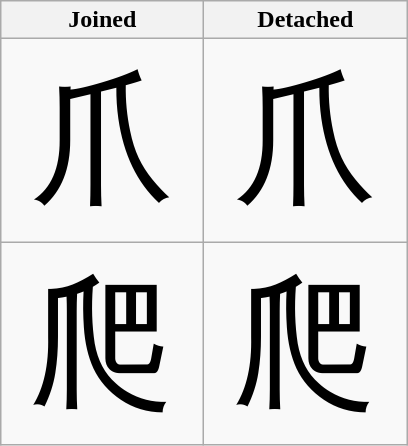<table class="wikitable" style="text-align: center;">
<tr>
<th>Joined</th>
<th>Detached</th>
</tr>
<tr style="font-size:6em; font-family:serif; line-height:100%;">
<td lang="zh-cn">爪</td>
<td lang="zh-tw">爪</td>
</tr>
<tr style="font-size:6em; font-family:serif; line-height:100%;">
<td lang="zh-cn">爬</td>
<td lang="zh-tw">爬</td>
</tr>
</table>
